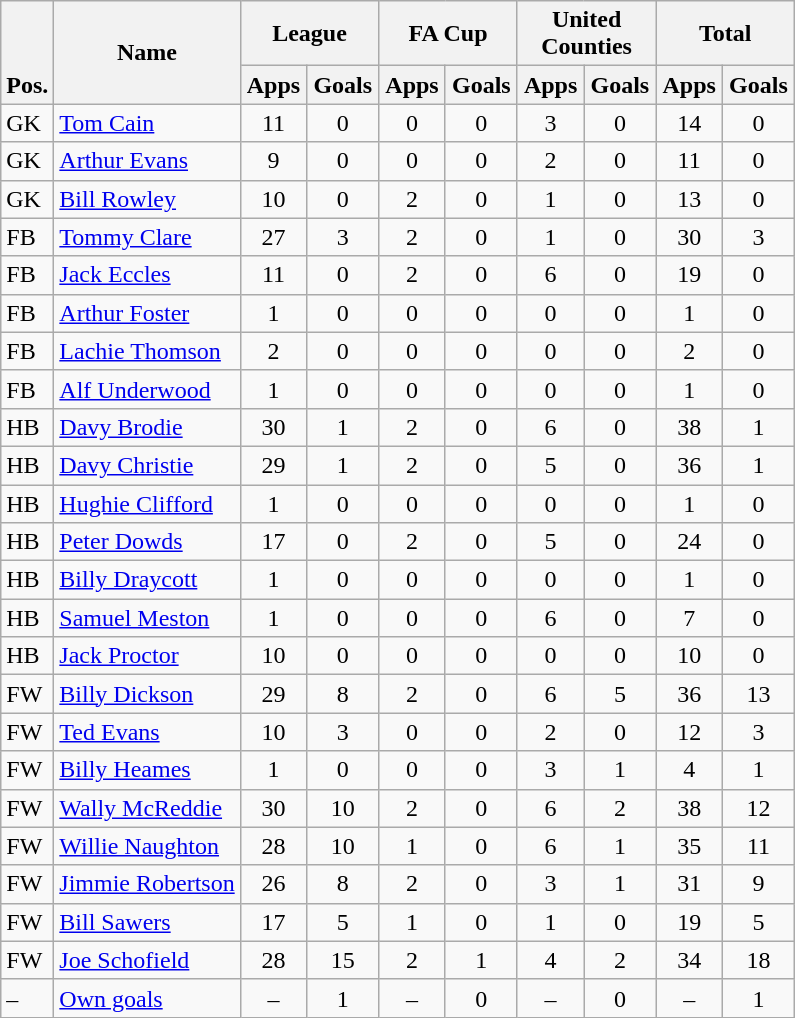<table class="wikitable" style="text-align:center">
<tr>
<th rowspan="2" valign="bottom">Pos.</th>
<th rowspan="2">Name</th>
<th colspan="2" width="85">League</th>
<th colspan="2" width="85">FA Cup</th>
<th colspan="2" width="85">United Counties</th>
<th colspan="2" width="85">Total</th>
</tr>
<tr>
<th>Apps</th>
<th>Goals</th>
<th>Apps</th>
<th>Goals</th>
<th>Apps</th>
<th>Goals</th>
<th>Apps</th>
<th>Goals</th>
</tr>
<tr>
<td align="left">GK</td>
<td align="left"> <a href='#'>Tom Cain</a></td>
<td>11</td>
<td>0</td>
<td>0</td>
<td>0</td>
<td>3</td>
<td>0</td>
<td>14</td>
<td>0</td>
</tr>
<tr>
<td align="left">GK</td>
<td align="left"> <a href='#'>Arthur Evans</a></td>
<td>9</td>
<td>0</td>
<td>0</td>
<td>0</td>
<td>2</td>
<td>0</td>
<td>11</td>
<td>0</td>
</tr>
<tr>
<td align="left">GK</td>
<td align="left"> <a href='#'>Bill Rowley</a></td>
<td>10</td>
<td>0</td>
<td>2</td>
<td>0</td>
<td>1</td>
<td>0</td>
<td>13</td>
<td>0</td>
</tr>
<tr>
<td align="left">FB</td>
<td align="left"> <a href='#'>Tommy Clare</a></td>
<td>27</td>
<td>3</td>
<td>2</td>
<td>0</td>
<td>1</td>
<td>0</td>
<td>30</td>
<td>3</td>
</tr>
<tr>
<td align="left">FB</td>
<td align="left"> <a href='#'>Jack Eccles</a></td>
<td>11</td>
<td>0</td>
<td>2</td>
<td>0</td>
<td>6</td>
<td>0</td>
<td>19</td>
<td>0</td>
</tr>
<tr>
<td align="left">FB</td>
<td align="left"> <a href='#'>Arthur Foster</a></td>
<td>1</td>
<td>0</td>
<td>0</td>
<td>0</td>
<td>0</td>
<td>0</td>
<td>1</td>
<td>0</td>
</tr>
<tr>
<td align="left">FB</td>
<td align="left"> <a href='#'>Lachie Thomson</a></td>
<td>2</td>
<td>0</td>
<td>0</td>
<td>0</td>
<td>0</td>
<td>0</td>
<td>2</td>
<td>0</td>
</tr>
<tr>
<td align="left">FB</td>
<td align="left"> <a href='#'>Alf Underwood</a></td>
<td>1</td>
<td>0</td>
<td>0</td>
<td>0</td>
<td>0</td>
<td>0</td>
<td>1</td>
<td>0</td>
</tr>
<tr>
<td align="left">HB</td>
<td align="left"> <a href='#'>Davy Brodie</a></td>
<td>30</td>
<td>1</td>
<td>2</td>
<td>0</td>
<td>6</td>
<td>0</td>
<td>38</td>
<td>1</td>
</tr>
<tr>
<td align="left">HB</td>
<td align="left"> <a href='#'>Davy Christie</a></td>
<td>29</td>
<td>1</td>
<td>2</td>
<td>0</td>
<td>5</td>
<td>0</td>
<td>36</td>
<td>1</td>
</tr>
<tr>
<td align="left">HB</td>
<td align="left"> <a href='#'>Hughie Clifford</a></td>
<td>1</td>
<td>0</td>
<td>0</td>
<td>0</td>
<td>0</td>
<td>0</td>
<td>1</td>
<td>0</td>
</tr>
<tr>
<td align="left">HB</td>
<td align="left"> <a href='#'>Peter Dowds</a></td>
<td>17</td>
<td>0</td>
<td>2</td>
<td>0</td>
<td>5</td>
<td>0</td>
<td>24</td>
<td>0</td>
</tr>
<tr>
<td align="left">HB</td>
<td align="left"> <a href='#'>Billy Draycott</a></td>
<td>1</td>
<td>0</td>
<td>0</td>
<td>0</td>
<td>0</td>
<td>0</td>
<td>1</td>
<td>0</td>
</tr>
<tr>
<td align="left">HB</td>
<td align="left"> <a href='#'>Samuel Meston</a></td>
<td>1</td>
<td>0</td>
<td>0</td>
<td>0</td>
<td>6</td>
<td>0</td>
<td>7</td>
<td>0</td>
</tr>
<tr>
<td align="left">HB</td>
<td align="left"> <a href='#'>Jack Proctor</a></td>
<td>10</td>
<td>0</td>
<td>0</td>
<td>0</td>
<td>0</td>
<td>0</td>
<td>10</td>
<td>0</td>
</tr>
<tr>
<td align="left">FW</td>
<td align="left"> <a href='#'>Billy Dickson</a></td>
<td>29</td>
<td>8</td>
<td>2</td>
<td>0</td>
<td>6</td>
<td>5</td>
<td>36</td>
<td>13</td>
</tr>
<tr>
<td align="left">FW</td>
<td align="left"> <a href='#'>Ted Evans</a></td>
<td>10</td>
<td>3</td>
<td>0</td>
<td>0</td>
<td>2</td>
<td>0</td>
<td>12</td>
<td>3</td>
</tr>
<tr>
<td align="left">FW</td>
<td align="left"> <a href='#'>Billy Heames</a></td>
<td>1</td>
<td>0</td>
<td>0</td>
<td>0</td>
<td>3</td>
<td>1</td>
<td>4</td>
<td>1</td>
</tr>
<tr>
<td align="left">FW</td>
<td align="left"> <a href='#'>Wally McReddie</a></td>
<td>30</td>
<td>10</td>
<td>2</td>
<td>0</td>
<td>6</td>
<td>2</td>
<td>38</td>
<td>12</td>
</tr>
<tr>
<td align="left">FW</td>
<td align="left"> <a href='#'>Willie Naughton</a></td>
<td>28</td>
<td>10</td>
<td>1</td>
<td>0</td>
<td>6</td>
<td>1</td>
<td>35</td>
<td>11</td>
</tr>
<tr>
<td align="left">FW</td>
<td align="left"> <a href='#'>Jimmie Robertson</a></td>
<td>26</td>
<td>8</td>
<td>2</td>
<td>0</td>
<td>3</td>
<td>1</td>
<td>31</td>
<td>9</td>
</tr>
<tr>
<td align="left">FW</td>
<td align="left"> <a href='#'>Bill Sawers</a></td>
<td>17</td>
<td>5</td>
<td>1</td>
<td>0</td>
<td>1</td>
<td>0</td>
<td>19</td>
<td>5</td>
</tr>
<tr>
<td align="left">FW</td>
<td align="left"> <a href='#'>Joe Schofield</a></td>
<td>28</td>
<td>15</td>
<td>2</td>
<td>1</td>
<td>4</td>
<td>2</td>
<td>34</td>
<td>18</td>
</tr>
<tr>
<td align="left">–</td>
<td align="left"><a href='#'>Own goals</a></td>
<td>–</td>
<td>1</td>
<td>–</td>
<td>0</td>
<td>–</td>
<td>0</td>
<td>–</td>
<td>1</td>
</tr>
</table>
